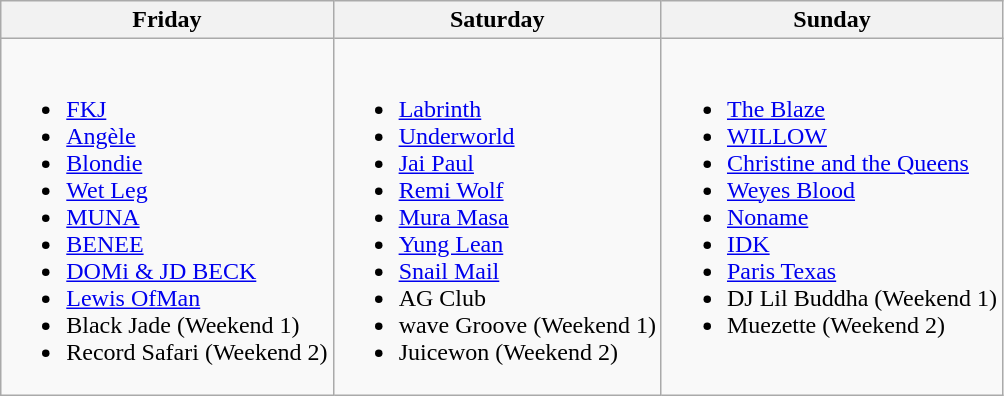<table class="wikitable">
<tr>
<th>Friday</th>
<th>Saturday</th>
<th>Sunday</th>
</tr>
<tr valign="top">
<td><br><ul><li><a href='#'>FKJ</a></li><li><a href='#'>Angèle</a></li><li><a href='#'>Blondie</a></li><li><a href='#'>Wet Leg</a></li><li><a href='#'>MUNA</a></li><li><a href='#'>BENEE</a></li><li><a href='#'>DOMi & JD BECK</a></li><li><a href='#'>Lewis OfMan</a></li><li>Black Jade (Weekend 1)</li><li>Record Safari (Weekend 2)</li></ul></td>
<td><br><ul><li><a href='#'>Labrinth</a></li><li><a href='#'>Underworld</a></li><li><a href='#'>Jai Paul</a></li><li><a href='#'>Remi Wolf</a></li><li><a href='#'>Mura Masa</a></li><li><a href='#'>Yung Lean</a></li><li><a href='#'>Snail Mail</a></li><li>AG Club</li><li>wave Groove (Weekend 1)</li><li>Juicewon (Weekend 2)</li></ul></td>
<td><br><ul><li><a href='#'>The Blaze</a></li><li><a href='#'>WILLOW</a></li><li><a href='#'>Christine and the Queens</a></li><li><a href='#'>Weyes Blood</a></li><li><a href='#'>Noname</a></li><li><a href='#'>IDK</a></li><li><a href='#'>Paris Texas</a></li><li>DJ Lil Buddha (Weekend 1)</li><li>Muezette (Weekend 2)</li></ul></td>
</tr>
</table>
